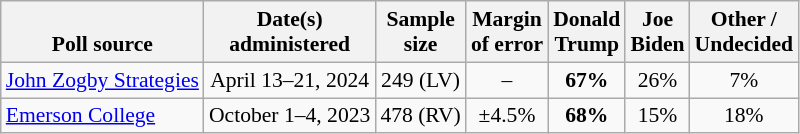<table class="wikitable sortable mw-datatable" style="font-size:90%;text-align:center;line-height:17px">
<tr valign=bottom>
<th>Poll source</th>
<th>Date(s)<br>administered</th>
<th>Sample<br>size</th>
<th>Margin<br>of error</th>
<th class="unsortable">Donald<br>Trump<br></th>
<th class="unsortable">Joe<br>Biden<br></th>
<th class="unsortable">Other /<br>Undecided</th>
</tr>
<tr>
<td style="text-align:left;"><a href='#'>John Zogby Strategies</a></td>
<td data-sort-value="2024-05-01">April 13–21, 2024</td>
<td>249 (LV)</td>
<td>–</td>
<td><strong>67%</strong></td>
<td>26%</td>
<td>7%</td>
</tr>
<tr>
<td style="text-align:left;"><a href='#'>Emerson College</a></td>
<td>October 1–4, 2023</td>
<td>478 (RV)</td>
<td>±4.5%</td>
<td><strong>68%</strong></td>
<td>15%</td>
<td>18%</td>
</tr>
</table>
